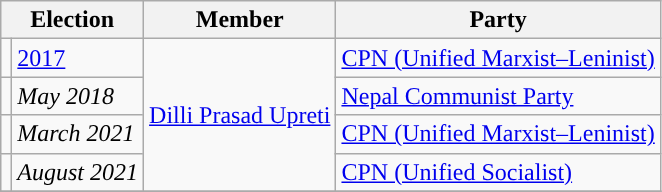<table class="wikitable">
<tr>
<th colspan="2">Election</th>
<th>Member</th>
<th>Party</th>
</tr>
<tr>
<td style="background-color:"></td>
<td><a href='#'>2017</a></td>
<td rowspan="4"><a href='#'>Dilli Prasad Upreti</a></td>
<td><a href='#'>CPN (Unified Marxist–Leninist)</a></td>
</tr>
<tr>
<td style="background-color:"></td>
<td><em>May 2018</em></td>
<td><a href='#'>Nepal Communist Party</a></td>
</tr>
<tr>
<td style="background-color:"></td>
<td><em>March 2021</em></td>
<td><a href='#'>CPN (Unified Marxist–Leninist)</a></td>
</tr>
<tr>
<td style="background-color:"></td>
<td><em>August 2021</em></td>
<td><a href='#'>CPN (Unified Socialist)</a></td>
</tr>
<tr>
</tr>
</table>
